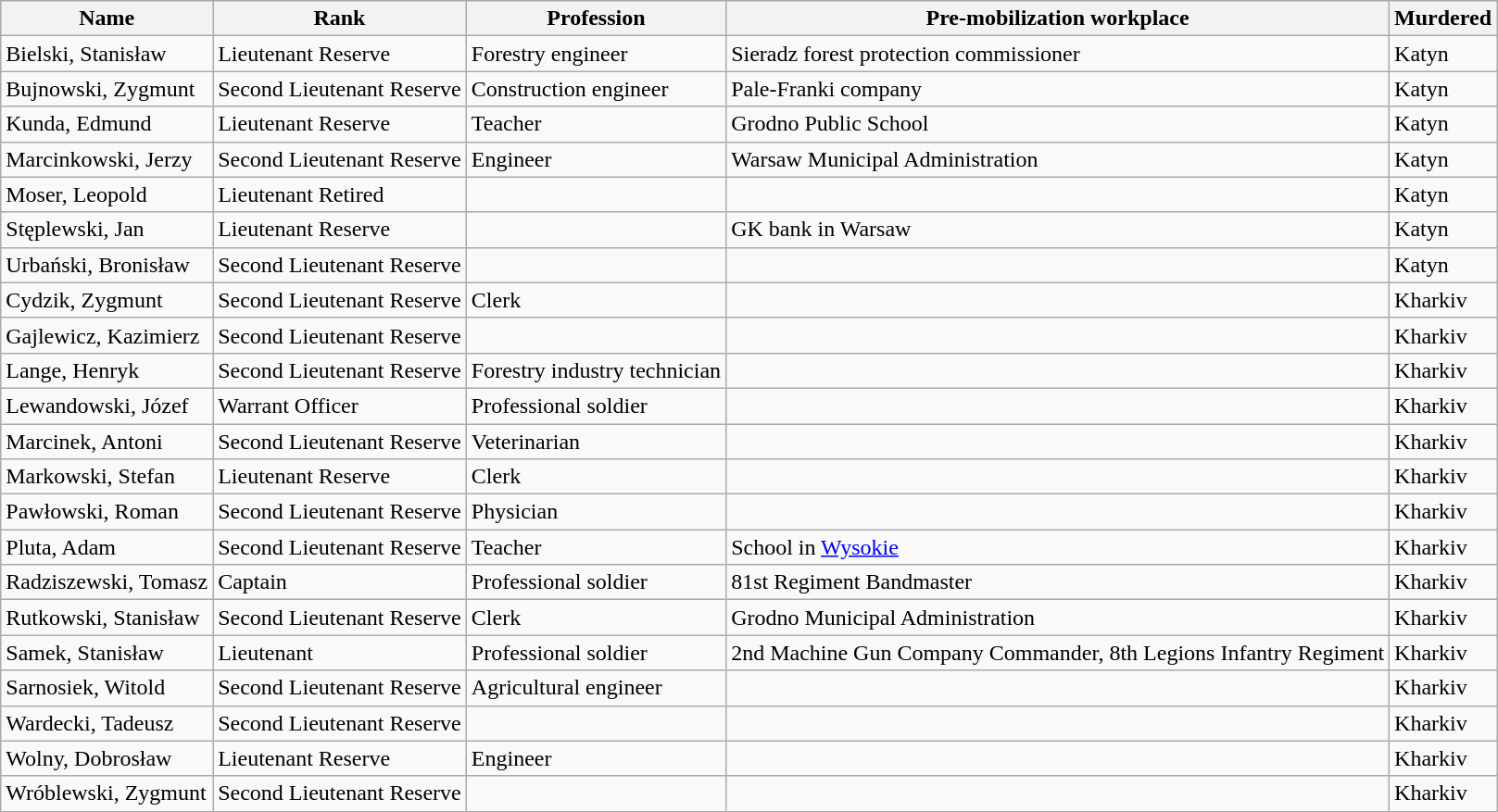<table class="wikitable">
<tr>
<th>Name</th>
<th>Rank</th>
<th>Profession</th>
<th>Pre-mobilization workplace</th>
<th>Murdered</th>
</tr>
<tr>
<td>Bielski, Stanisław</td>
<td>Lieutenant Reserve</td>
<td>Forestry engineer</td>
<td>Sieradz forest protection commissioner</td>
<td>Katyn</td>
</tr>
<tr>
<td>Bujnowski, Zygmunt</td>
<td>Second Lieutenant Reserve</td>
<td>Construction engineer</td>
<td>Pale-Franki company</td>
<td>Katyn</td>
</tr>
<tr>
<td>Kunda, Edmund</td>
<td>Lieutenant Reserve</td>
<td>Teacher</td>
<td>Grodno Public School</td>
<td>Katyn</td>
</tr>
<tr>
<td>Marcinkowski, Jerzy</td>
<td>Second Lieutenant Reserve</td>
<td>Engineer</td>
<td>Warsaw Municipal Administration</td>
<td>Katyn</td>
</tr>
<tr>
<td>Moser, Leopold</td>
<td>Lieutenant Retired</td>
<td></td>
<td></td>
<td>Katyn</td>
</tr>
<tr>
<td>Stęplewski, Jan</td>
<td>Lieutenant Reserve</td>
<td></td>
<td>GK bank in Warsaw</td>
<td>Katyn</td>
</tr>
<tr>
<td>Urbański, Bronisław</td>
<td>Second Lieutenant Reserve</td>
<td></td>
<td></td>
<td>Katyn</td>
</tr>
<tr>
<td>Cydzik, Zygmunt</td>
<td>Second Lieutenant Reserve</td>
<td>Clerk</td>
<td></td>
<td>Kharkiv</td>
</tr>
<tr>
<td>Gajlewicz, Kazimierz</td>
<td>Second Lieutenant Reserve</td>
<td></td>
<td></td>
<td>Kharkiv</td>
</tr>
<tr>
<td>Lange, Henryk</td>
<td>Second Lieutenant Reserve</td>
<td>Forestry industry technician</td>
<td></td>
<td>Kharkiv</td>
</tr>
<tr>
<td>Lewandowski, Józef</td>
<td>Warrant Officer</td>
<td>Professional soldier</td>
<td></td>
<td>Kharkiv</td>
</tr>
<tr>
<td>Marcinek, Antoni</td>
<td>Second Lieutenant Reserve</td>
<td>Veterinarian</td>
<td></td>
<td>Kharkiv</td>
</tr>
<tr>
<td>Markowski, Stefan</td>
<td>Lieutenant Reserve</td>
<td>Clerk</td>
<td></td>
<td>Kharkiv</td>
</tr>
<tr>
<td>Pawłowski, Roman</td>
<td>Second Lieutenant Reserve</td>
<td>Physician</td>
<td></td>
<td>Kharkiv</td>
</tr>
<tr>
<td>Pluta, Adam</td>
<td>Second Lieutenant Reserve</td>
<td>Teacher</td>
<td>School in <a href='#'>Wysokie</a></td>
<td>Kharkiv</td>
</tr>
<tr>
<td>Radziszewski, Tomasz</td>
<td>Captain</td>
<td>Professional soldier</td>
<td>81st Regiment Bandmaster</td>
<td>Kharkiv</td>
</tr>
<tr>
<td>Rutkowski, Stanisław</td>
<td>Second Lieutenant Reserve</td>
<td>Clerk</td>
<td>Grodno Municipal Administration</td>
<td>Kharkiv</td>
</tr>
<tr>
<td>Samek, Stanisław</td>
<td>Lieutenant</td>
<td>Professional soldier</td>
<td>2nd Machine Gun Company Commander, 8th Legions Infantry Regiment</td>
<td>Kharkiv</td>
</tr>
<tr>
<td>Sarnosiek, Witold</td>
<td>Second Lieutenant Reserve</td>
<td>Agricultural engineer</td>
<td></td>
<td>Kharkiv</td>
</tr>
<tr>
<td>Wardecki, Tadeusz</td>
<td>Second Lieutenant Reserve</td>
<td></td>
<td></td>
<td>Kharkiv</td>
</tr>
<tr>
<td>Wolny, Dobrosław</td>
<td>Lieutenant Reserve</td>
<td>Engineer</td>
<td></td>
<td>Kharkiv</td>
</tr>
<tr>
<td>Wróblewski, Zygmunt</td>
<td>Second Lieutenant Reserve</td>
<td></td>
<td></td>
<td>Kharkiv</td>
</tr>
</table>
